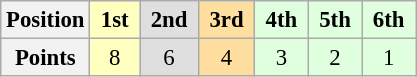<table class="wikitable" style="font-size:95%; text-align:center">
<tr>
<th>Position</th>
<td style="background:#ffffbf;"> <strong>1st</strong> </td>
<td style="background:#dfdfdf;"> <strong>2nd</strong> </td>
<td style="background:#ffdf9f;"> <strong>3rd</strong> </td>
<td style="background:#dfffdf;"> <strong>4th</strong> </td>
<td style="background:#dfffdf;"> <strong>5th</strong> </td>
<td style="background:#dfffdf;"> <strong>6th</strong> </td>
</tr>
<tr>
<th>Points</th>
<td style="background:#ffffbf;">8</td>
<td style="background:#dfdfdf;">6</td>
<td style="background:#ffdf9f;">4</td>
<td style="background:#dfffdf;">3</td>
<td style="background:#dfffdf;">2</td>
<td style="background:#dfffdf;">1</td>
</tr>
</table>
